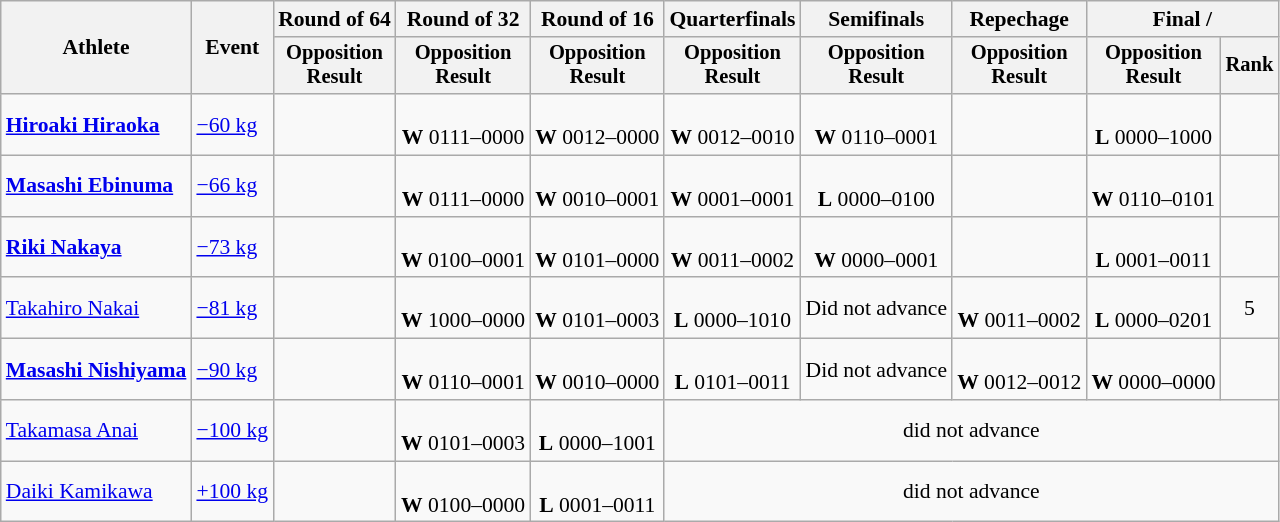<table class="wikitable" style="font-size:90%">
<tr>
<th rowspan="2">Athlete</th>
<th rowspan="2">Event</th>
<th>Round of 64</th>
<th>Round of 32</th>
<th>Round of 16</th>
<th>Quarterfinals</th>
<th>Semifinals</th>
<th>Repechage</th>
<th colspan=2>Final / </th>
</tr>
<tr style="font-size:95%">
<th>Opposition<br>Result</th>
<th>Opposition<br>Result</th>
<th>Opposition<br>Result</th>
<th>Opposition<br>Result</th>
<th>Opposition<br>Result</th>
<th>Opposition<br>Result</th>
<th>Opposition<br>Result</th>
<th>Rank</th>
</tr>
<tr align=center>
<td align=left><strong><a href='#'>Hiroaki Hiraoka</a></strong></td>
<td align=left><a href='#'>−60 kg</a></td>
<td></td>
<td><br><strong>W</strong> 0111–0000</td>
<td><br><strong>W</strong> 0012–0000</td>
<td><br><strong>W</strong> 0012–0010</td>
<td><br><strong>W</strong> 0110–0001</td>
<td></td>
<td><br><strong>L</strong> 0000–1000</td>
<td></td>
</tr>
<tr align=center>
<td align=left><strong><a href='#'>Masashi Ebinuma</a></strong></td>
<td align=left><a href='#'>−66 kg</a></td>
<td></td>
<td><br><strong>W</strong> 0111–0000</td>
<td><br><strong>W</strong> 0010–0001</td>
<td><br><strong>W</strong> 0001–0001</td>
<td><br><strong>L</strong> 0000–0100</td>
<td></td>
<td><br><strong>W</strong> 0110–0101</td>
<td></td>
</tr>
<tr align=center>
<td align=left><strong><a href='#'>Riki Nakaya</a></strong></td>
<td align=left><a href='#'>−73 kg</a></td>
<td></td>
<td><br><strong>W</strong> 0100–0001</td>
<td><br><strong>W</strong> 0101–0000</td>
<td><br><strong>W</strong> 0011–0002</td>
<td><br><strong>W</strong> 0000–0001</td>
<td></td>
<td><br><strong>L</strong> 0001–0011</td>
<td></td>
</tr>
<tr align=center>
<td align=left><a href='#'>Takahiro Nakai</a></td>
<td align=left><a href='#'>−81 kg</a></td>
<td></td>
<td><br><strong>W</strong> 1000–0000</td>
<td><br><strong>W</strong> 0101–0003</td>
<td><br><strong>L</strong> 0000–1010</td>
<td>Did not advance</td>
<td><br><strong>W</strong> 0011–0002</td>
<td><br><strong>L</strong> 0000–0201</td>
<td>5</td>
</tr>
<tr align=center>
<td align=left><strong><a href='#'>Masashi Nishiyama</a></strong></td>
<td align=left><a href='#'>−90 kg</a></td>
<td></td>
<td><br><strong>W</strong> 0110–0001</td>
<td><br><strong>W</strong> 0010–0000</td>
<td><br><strong>L</strong> 0101–0011</td>
<td>Did not advance</td>
<td><br><strong>W</strong> 0012–0012 </td>
<td><br><strong>W</strong> 0000–0000 </td>
<td></td>
</tr>
<tr align=center>
<td align=left><a href='#'>Takamasa Anai</a></td>
<td align=left><a href='#'>−100 kg</a></td>
<td></td>
<td><br><strong>W</strong> 0101–0003</td>
<td><br><strong>L</strong> 0000–1001</td>
<td colspan=5>did not advance</td>
</tr>
<tr align=center>
<td align=left><a href='#'>Daiki Kamikawa</a></td>
<td align=left><a href='#'>+100 kg</a></td>
<td></td>
<td><br><strong>W</strong> 0100–0000</td>
<td><br><strong>L</strong> 0001–0011</td>
<td colspan=5>did not advance</td>
</tr>
</table>
